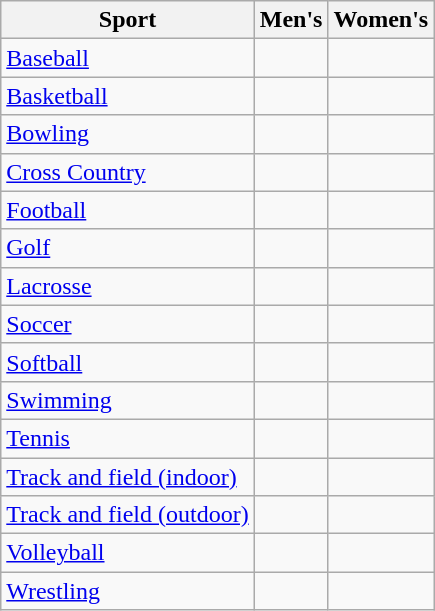<table class="wikitable" style=>
<tr>
<th>Sport</th>
<th>Men's</th>
<th>Women's</th>
</tr>
<tr>
<td><a href='#'>Baseball</a></td>
<td></td>
<td></td>
</tr>
<tr>
<td><a href='#'>Basketball</a></td>
<td></td>
<td></td>
</tr>
<tr>
<td><a href='#'>Bowling</a></td>
<td></td>
<td></td>
</tr>
<tr>
<td><a href='#'>Cross Country</a></td>
<td></td>
<td></td>
</tr>
<tr>
<td><a href='#'>Football</a></td>
<td></td>
<td></td>
</tr>
<tr>
<td><a href='#'>Golf</a></td>
<td></td>
<td></td>
</tr>
<tr>
<td><a href='#'>Lacrosse</a></td>
<td></td>
<td></td>
</tr>
<tr>
<td><a href='#'>Soccer</a></td>
<td></td>
<td></td>
</tr>
<tr>
<td><a href='#'>Softball</a></td>
<td></td>
<td></td>
</tr>
<tr>
<td><a href='#'>Swimming</a></td>
<td></td>
<td></td>
</tr>
<tr>
<td><a href='#'>Tennis</a></td>
<td></td>
<td></td>
</tr>
<tr>
<td><a href='#'>Track and field (indoor)</a></td>
<td></td>
<td></td>
</tr>
<tr>
<td><a href='#'>Track and field (outdoor)</a></td>
<td></td>
<td></td>
</tr>
<tr>
<td><a href='#'>Volleyball</a></td>
<td></td>
<td></td>
</tr>
<tr>
<td><a href='#'>Wrestling</a></td>
<td></td>
<td></td>
</tr>
</table>
